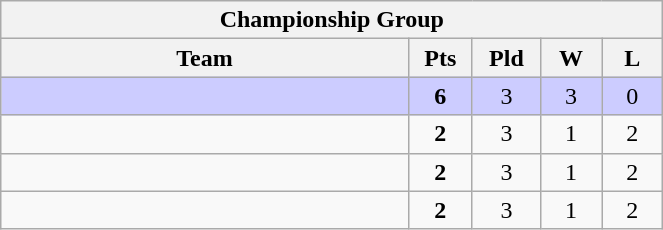<table class="wikitable" style="text-align:center; width:35%">
<tr>
<th colspan="5">Championship Group</th>
</tr>
<tr>
<th width=175>Team</th>
<th width=20  abbr="Points">Pts</th>
<th width=20  abbr="Played">Pld</th>
<th width=20  abbr="Won">W</th>
<th width=20  abbr="Lost">L</th>
</tr>
<tr bgcolor=CCCCFF>
<td style="text-align:left;"><strong></strong></td>
<td><strong>6</strong></td>
<td>3</td>
<td>3</td>
<td>0</td>
</tr>
<tr>
<td style="text-align:left;"></td>
<td><strong>2</strong></td>
<td>3</td>
<td>1</td>
<td>2</td>
</tr>
<tr>
<td style="text-align:left;"></td>
<td><strong>2</strong></td>
<td>3</td>
<td>1</td>
<td>2</td>
</tr>
<tr>
<td style="text-align:left;"></td>
<td><strong>2</strong></td>
<td>3</td>
<td>1</td>
<td>2</td>
</tr>
</table>
